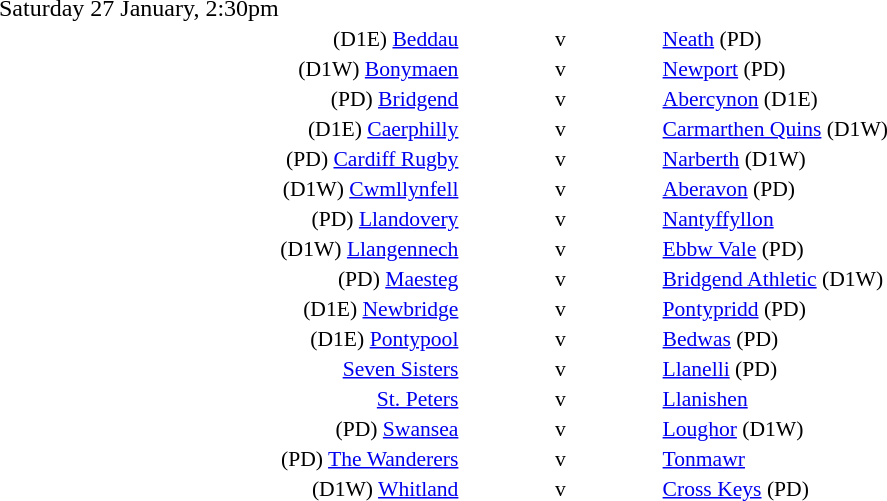<table style="width:70%;" cellspacing="1">
<tr>
<th width=35%></th>
<th width=15%></th>
<th></th>
</tr>
<tr>
<td>Saturday 27 January, 2:30pm</td>
</tr>
<tr style=font-size:90%>
<td align=right>(D1E) <a href='#'>Beddau</a></td>
<td align=center>v</td>
<td><a href='#'>Neath</a> (PD)</td>
</tr>
<tr style=font-size:90%>
<td align=right>(D1W) <a href='#'>Bonymaen</a></td>
<td align=center>v</td>
<td><a href='#'>Newport</a> (PD)</td>
</tr>
<tr style=font-size:90%>
<td align=right>(PD) <a href='#'>Bridgend</a></td>
<td align=center>v</td>
<td><a href='#'>Abercynon</a> (D1E)</td>
</tr>
<tr style=font-size:90%>
<td align=right>(D1E) <a href='#'>Caerphilly</a></td>
<td align=center>v</td>
<td><a href='#'>Carmarthen Quins</a> (D1W)</td>
</tr>
<tr style=font-size:90%>
<td align=right>(PD) <a href='#'>Cardiff Rugby</a></td>
<td align=center>v</td>
<td><a href='#'>Narberth</a> (D1W)</td>
</tr>
<tr style=font-size:90%>
<td align=right>(D1W) <a href='#'>Cwmllynfell</a></td>
<td align=center>v</td>
<td><a href='#'>Aberavon</a> (PD)</td>
</tr>
<tr style=font-size:90%>
<td align=right>(PD) <a href='#'>Llandovery</a></td>
<td align=center>v</td>
<td><a href='#'>Nantyffyllon</a></td>
</tr>
<tr style=font-size:90%>
<td align=right>(D1W) <a href='#'>Llangennech</a></td>
<td align=center>v</td>
<td><a href='#'>Ebbw Vale</a> (PD)</td>
</tr>
<tr style=font-size:90%>
<td align=right>(PD) <a href='#'>Maesteg</a></td>
<td align=center>v</td>
<td><a href='#'>Bridgend Athletic</a> (D1W)</td>
</tr>
<tr style=font-size:90%>
<td align=right>(D1E) <a href='#'>Newbridge</a></td>
<td align=center>v</td>
<td><a href='#'>Pontypridd</a> (PD)</td>
</tr>
<tr style=font-size:90%>
<td align=right>(D1E) <a href='#'>Pontypool</a></td>
<td align=center>v</td>
<td><a href='#'>Bedwas</a> (PD)</td>
</tr>
<tr style=font-size:90%>
<td align=right><a href='#'>Seven Sisters</a></td>
<td align=center>v</td>
<td><a href='#'>Llanelli</a> (PD)</td>
</tr>
<tr style=font-size:90%>
<td align=right><a href='#'>St. Peters</a></td>
<td align=center>v</td>
<td><a href='#'>Llanishen</a></td>
</tr>
<tr style=font-size:90%>
<td align=right>(PD) <a href='#'>Swansea</a></td>
<td align=center>v</td>
<td><a href='#'>Loughor</a> (D1W)</td>
</tr>
<tr style=font-size:90%>
<td align=right>(PD) <a href='#'>The Wanderers</a></td>
<td align=center>v</td>
<td><a href='#'>Tonmawr</a></td>
</tr>
<tr style=font-size:90%>
<td align=right>(D1W) <a href='#'>Whitland</a></td>
<td align=center>v</td>
<td><a href='#'>Cross Keys</a> (PD)</td>
</tr>
</table>
